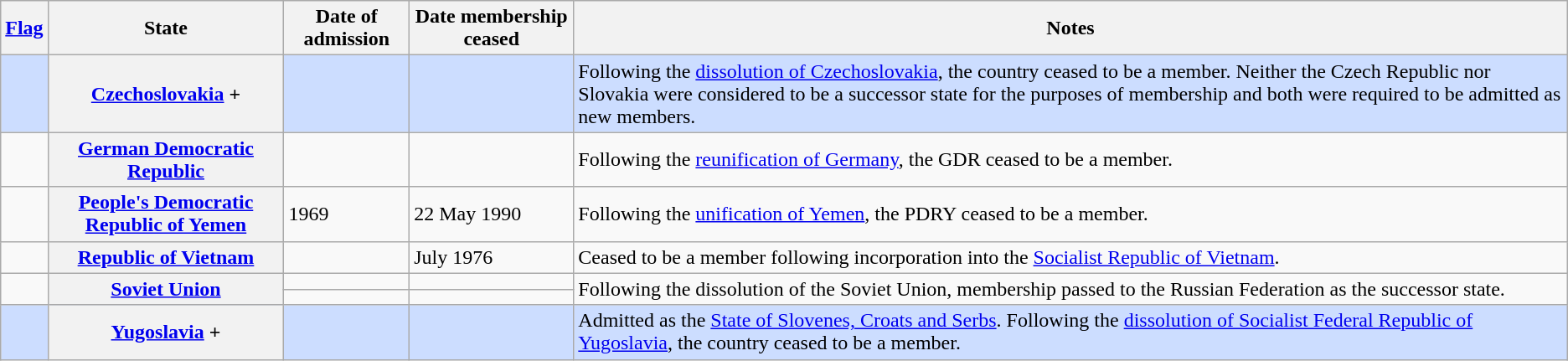<table class="wikitable sortable">
<tr>
<th scope="col" class="unsortable"><a href='#'>Flag</a></th>
<th scope="col">State</th>
<th scope="col">Date of admission</th>
<th scope="col">Date membership ceased</th>
<th scope="col">Notes</th>
</tr>
<tr style="background:#ccddff;">
<td></td>
<th scope="row"><a href='#'>Czechoslovakia</a> +</th>
<td></td>
<td></td>
<td>Following the <a href='#'>dissolution of Czechoslovakia</a>, the country ceased to be a member. Neither the Czech Republic nor Slovakia were considered to be a successor state for the purposes of membership and both were required to be admitted as new members.</td>
</tr>
<tr>
<td></td>
<th scope="row"><a href='#'>German Democratic Republic</a></th>
<td></td>
<td></td>
<td>Following the <a href='#'>reunification of Germany</a>, the GDR ceased to be a member.</td>
</tr>
<tr>
<td></td>
<th scope="row"><a href='#'>People's Democratic Republic of Yemen</a></th>
<td>1969</td>
<td>22 May 1990</td>
<td>Following the <a href='#'>unification of Yemen</a>, the PDRY ceased to be a member.</td>
</tr>
<tr>
<td></td>
<th scope="row"><a href='#'>Republic of Vietnam</a></th>
<td></td>
<td>July 1976</td>
<td>Ceased to be a member following incorporation into the <a href='#'>Socialist Republic of Vietnam</a>.</td>
</tr>
<tr>
<td rowspan="2"></td>
<th rowspan="2" scope="row"><a href='#'>Soviet Union</a></th>
<td></td>
<td></td>
<td rowspan="2">Following the dissolution of the Soviet Union, membership passed to the Russian Federation as the successor state.</td>
</tr>
<tr>
<td></td>
<td></td>
</tr>
<tr style="background:#ccddff;">
<td></td>
<th scope="row"><a href='#'>Yugoslavia</a> +</th>
<td></td>
<td></td>
<td>Admitted as the <a href='#'>State of Slovenes, Croats and Serbs</a>. Following the <a href='#'>dissolution of Socialist Federal Republic of Yugoslavia</a>, the country ceased to be a member.</td>
</tr>
</table>
